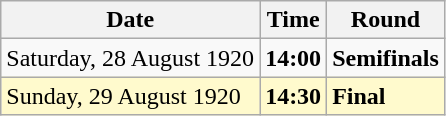<table class="wikitable">
<tr>
<th>Date</th>
<th>Time</th>
<th>Round</th>
</tr>
<tr>
<td>Saturday, 28 August 1920</td>
<td><strong>14:00</strong></td>
<td><strong>Semifinals</strong></td>
</tr>
<tr style=background:lemonchiffon>
<td>Sunday, 29 August 1920</td>
<td><strong>14:30</strong></td>
<td><strong>Final</strong></td>
</tr>
</table>
